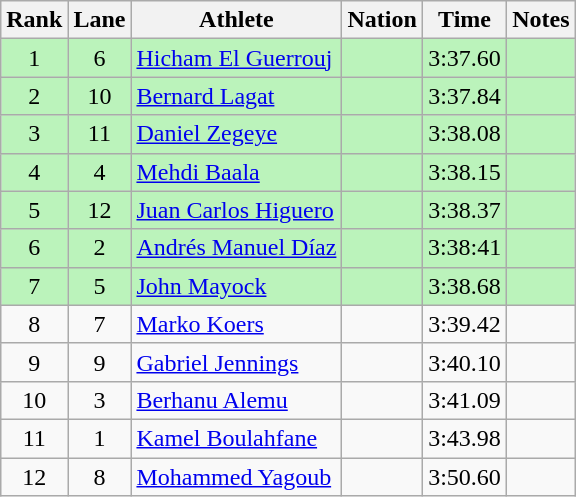<table class="wikitable sortable" style="text-align:center">
<tr>
<th>Rank</th>
<th>Lane</th>
<th>Athlete</th>
<th>Nation</th>
<th>Time</th>
<th>Notes</th>
</tr>
<tr bgcolor = "bbf3bb">
<td>1</td>
<td>6</td>
<td align="left"><a href='#'>Hicham El Guerrouj</a></td>
<td align="left"></td>
<td>3:37.60</td>
<td></td>
</tr>
<tr bgcolor = "bbf3bb">
<td>2</td>
<td>10</td>
<td align="left"><a href='#'>Bernard Lagat</a></td>
<td align="left"></td>
<td>3:37.84</td>
<td></td>
</tr>
<tr bgcolor = "bbf3bb">
<td>3</td>
<td>11</td>
<td align="left"><a href='#'>Daniel Zegeye</a></td>
<td align="left"></td>
<td>3:38.08</td>
<td></td>
</tr>
<tr bgcolor = "bbf3bb">
<td>4</td>
<td>4</td>
<td align="left"><a href='#'>Mehdi Baala</a></td>
<td align="left"></td>
<td>3:38.15</td>
<td></td>
</tr>
<tr bgcolor = "bbf3bb">
<td>5</td>
<td>12</td>
<td align="left"><a href='#'>Juan Carlos Higuero</a></td>
<td align="left"></td>
<td>3:38.37</td>
<td></td>
</tr>
<tr bgcolor = "bbf3bb">
<td>6</td>
<td>2</td>
<td align="left"><a href='#'>Andrés Manuel Díaz</a></td>
<td align="left"></td>
<td>3:38:41</td>
<td></td>
</tr>
<tr bgcolor = "bbf3bb">
<td>7</td>
<td>5</td>
<td align="left"><a href='#'>John Mayock</a></td>
<td align="left"></td>
<td>3:38.68</td>
<td></td>
</tr>
<tr>
<td>8</td>
<td>7</td>
<td align="left"><a href='#'>Marko Koers</a></td>
<td align="left"></td>
<td>3:39.42</td>
<td></td>
</tr>
<tr>
<td>9</td>
<td>9</td>
<td align="left"><a href='#'>Gabriel Jennings</a></td>
<td align="left"></td>
<td>3:40.10</td>
<td></td>
</tr>
<tr>
<td>10</td>
<td>3</td>
<td align="left"><a href='#'>Berhanu Alemu</a></td>
<td align="left"></td>
<td>3:41.09</td>
<td></td>
</tr>
<tr>
<td>11</td>
<td>1</td>
<td align="left"><a href='#'>Kamel Boulahfane</a></td>
<td align="left"></td>
<td>3:43.98</td>
<td></td>
</tr>
<tr>
<td>12</td>
<td>8</td>
<td align="left"><a href='#'>Mohammed Yagoub</a></td>
<td align="left"></td>
<td>3:50.60</td>
<td></td>
</tr>
</table>
